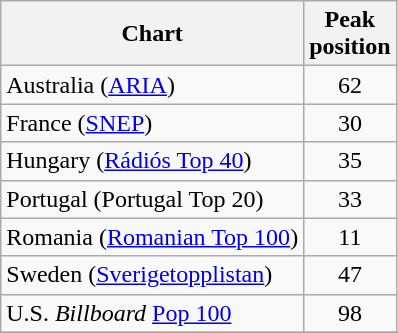<table class="wikitable">
<tr>
<th align="left">Chart</th>
<th align="left">Peak<br>position</th>
</tr>
<tr>
<td align="left">Australia (<a href='#'>ARIA</a>)</td>
<td align="center">62</td>
</tr>
<tr>
<td align="left">France (<a href='#'>SNEP</a>)</td>
<td align="center">30</td>
</tr>
<tr>
<td align="left">Hungary (<a href='#'>Rádiós Top 40</a>)</td>
<td align="center">35</td>
</tr>
<tr>
<td align="left">Portugal (Portugal Top 20)</td>
<td align="center">33</td>
</tr>
<tr>
<td align="left">Romania (<a href='#'>Romanian Top 100</a>)</td>
<td align="center">11</td>
</tr>
<tr>
<td align="left">Sweden (<a href='#'>Sverigetopplistan</a>)</td>
<td align="center">47</td>
</tr>
<tr>
<td align="left">U.S. <em>Billboard</em> <a href='#'>Pop 100</a></td>
<td align="center">98</td>
</tr>
<tr>
</tr>
</table>
